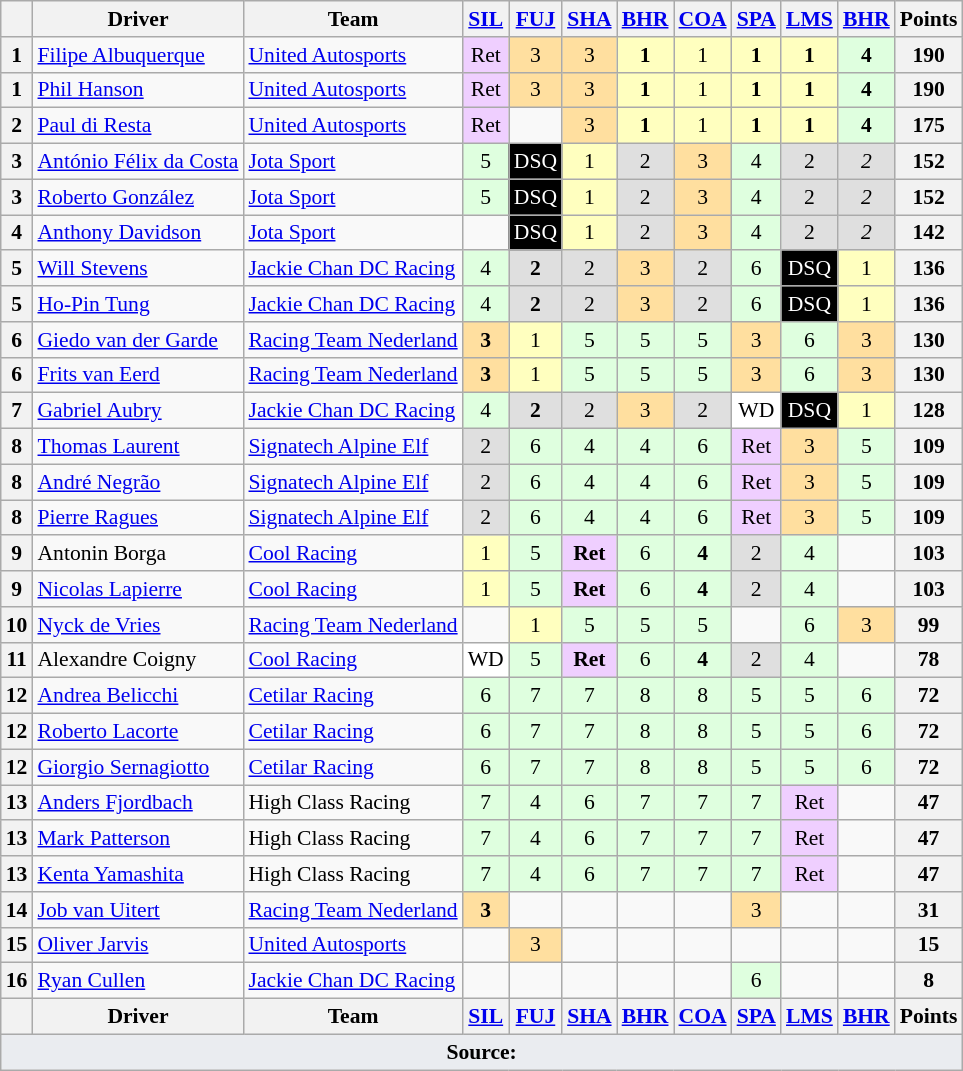<table class="wikitable" style="font-size:90%; text-align:center;">
<tr>
<th></th>
<th>Driver</th>
<th>Team</th>
<th><a href='#'>SIL</a><br></th>
<th><a href='#'>FUJ</a><br></th>
<th><a href='#'>SHA</a><br></th>
<th><a href='#'>BHR</a><br></th>
<th><a href='#'>COA</a><br></th>
<th><a href='#'>SPA</a><br></th>
<th><a href='#'>LMS</a><br></th>
<th><a href='#'>BHR</a><br></th>
<th>Points</th>
</tr>
<tr>
<th>1</th>
<td align=left> <a href='#'>Filipe Albuquerque</a></td>
<td align=left> <a href='#'>United Autosports</a></td>
<td style="background:#EFCFFF;">Ret</td>
<td style="background:#FFDF9F;">3</td>
<td style="background:#FFDF9F;">3</td>
<td style="background:#FFFFBF;"><strong>1</strong></td>
<td style="background:#FFFFBF;">1</td>
<td style="background:#FFFFBF;"><strong>1</strong></td>
<td style="background:#FFFFBF;"><strong>1</strong></td>
<td style="background:#DFFFDF;"><strong>4</strong></td>
<th>190</th>
</tr>
<tr>
<th>1</th>
<td align=left> <a href='#'>Phil Hanson</a></td>
<td align=left> <a href='#'>United Autosports</a></td>
<td style="background:#EFCFFF;">Ret</td>
<td style="background:#FFDF9F;">3</td>
<td style="background:#FFDF9F;">3</td>
<td style="background:#FFFFBF;"><strong>1</strong></td>
<td style="background:#FFFFBF;">1</td>
<td style="background:#FFFFBF;"><strong>1</strong></td>
<td style="background:#FFFFBF;"><strong>1</strong></td>
<td style="background:#DFFFDF;"><strong>4</strong></td>
<th>190</th>
</tr>
<tr>
<th>2</th>
<td align=left> <a href='#'>Paul di Resta</a></td>
<td align=left> <a href='#'>United Autosports</a></td>
<td style="background:#EFCFFF;">Ret</td>
<td></td>
<td style="background:#FFDF9F;">3</td>
<td style="background:#FFFFBF;"><strong>1</strong></td>
<td style="background:#FFFFBF;">1</td>
<td style="background:#FFFFBF;"><strong>1</strong></td>
<td style="background:#FFFFBF;"><strong>1</strong></td>
<td style="background:#DFFFDF;"><strong>4</strong></td>
<th>175</th>
</tr>
<tr>
<th>3</th>
<td align=left> <a href='#'>António Félix da Costa</a></td>
<td align=left> <a href='#'>Jota Sport</a></td>
<td style="background:#DFFFDF;">5</td>
<td style="background-color:#000000; color:white">DSQ</td>
<td style="background:#FFFFBF;">1</td>
<td style="background:#DFDFDF;">2</td>
<td style="background:#FFDF9F;">3</td>
<td style="background:#DFFFDF;">4</td>
<td style="background:#DFDFDF;">2</td>
<td style="background:#DFDFDF;"><em>2</em></td>
<th>152</th>
</tr>
<tr>
<th>3</th>
<td align=left> <a href='#'>Roberto González</a></td>
<td align=left> <a href='#'>Jota Sport</a></td>
<td style="background:#DFFFDF;">5</td>
<td style="background-color:#000000; color:white">DSQ</td>
<td style="background:#FFFFBF;">1</td>
<td style="background:#DFDFDF;">2</td>
<td style="background:#FFDF9F;">3</td>
<td style="background:#DFFFDF;">4</td>
<td style="background:#DFDFDF;">2</td>
<td style="background:#DFDFDF;"><em>2</em></td>
<th>152</th>
</tr>
<tr>
<th>4</th>
<td align=left> <a href='#'>Anthony Davidson</a></td>
<td align=left> <a href='#'>Jota Sport</a></td>
<td></td>
<td style="background-color:#000000; color:white">DSQ</td>
<td style="background:#FFFFBF;">1</td>
<td style="background:#DFDFDF;">2</td>
<td style="background:#FFDF9F;">3</td>
<td style="background:#DFFFDF;">4</td>
<td style="background:#DFDFDF;">2</td>
<td style="background:#DFDFDF;"><em>2</em></td>
<th>142</th>
</tr>
<tr>
<th>5</th>
<td align=left> <a href='#'>Will Stevens</a></td>
<td align=left> <a href='#'>Jackie Chan DC Racing</a></td>
<td style="background:#DFFFDF;">4</td>
<td style="background:#DFDFDF;"><strong>2</strong></td>
<td style="background:#DFDFDF;">2</td>
<td style="background:#FFDF9F;">3</td>
<td style="background:#DFDFDF;">2</td>
<td style="background:#DFFFDF;">6</td>
<td style="background-color:#000000; color:white">DSQ</td>
<td style="background:#FFFFBF;">1</td>
<th>136</th>
</tr>
<tr>
<th>5</th>
<td align=left> <a href='#'>Ho-Pin Tung</a></td>
<td align=left> <a href='#'>Jackie Chan DC Racing</a></td>
<td style="background:#DFFFDF;">4</td>
<td style="background:#DFDFDF;"><strong>2</strong></td>
<td style="background:#DFDFDF;">2</td>
<td style="background:#FFDF9F;">3</td>
<td style="background:#DFDFDF;">2</td>
<td style="background:#DFFFDF;">6</td>
<td style="background-color:#000000; color:white">DSQ</td>
<td style="background:#FFFFBF;">1</td>
<th>136</th>
</tr>
<tr>
<th>6</th>
<td align=left> <a href='#'>Giedo van der Garde</a></td>
<td align=left> <a href='#'>Racing Team Nederland</a></td>
<td style="background:#FFDF9F;"><strong>3</strong></td>
<td style="background:#FFFFBF;">1</td>
<td style="background:#DFFFDF;">5</td>
<td style="background:#DFFFDF;">5</td>
<td style="background:#DFFFDF;">5</td>
<td style="background:#FFDF9F;">3</td>
<td style="background:#DFFFDF;">6</td>
<td style="background:#FFDF9F;">3</td>
<th>130</th>
</tr>
<tr>
<th>6</th>
<td align=left> <a href='#'>Frits van Eerd</a></td>
<td align=left> <a href='#'>Racing Team Nederland</a></td>
<td style="background:#FFDF9F;"><strong>3</strong></td>
<td style="background:#FFFFBF;">1</td>
<td style="background:#DFFFDF;">5</td>
<td style="background:#DFFFDF;">5</td>
<td style="background:#DFFFDF;">5</td>
<td style="background:#FFDF9F;">3</td>
<td style="background:#DFFFDF;">6</td>
<td style="background:#FFDF9F;">3</td>
<th>130</th>
</tr>
<tr>
<th>7</th>
<td align=left> <a href='#'>Gabriel Aubry</a></td>
<td align=left> <a href='#'>Jackie Chan DC Racing</a></td>
<td style="background:#DFFFDF;">4</td>
<td style="background:#DFDFDF;"><strong>2</strong></td>
<td style="background:#DFDFDF;">2</td>
<td style="background:#FFDF9F;">3</td>
<td style="background:#DFDFDF;">2</td>
<td style="background:#FFFFFF;">WD</td>
<td style="background-color:#000000; color:white">DSQ</td>
<td style="background:#FFFFBF;">1</td>
<th>128</th>
</tr>
<tr>
<th>8</th>
<td align=left> <a href='#'>Thomas Laurent</a></td>
<td align=left> <a href='#'>Signatech Alpine Elf</a></td>
<td style="background:#DFDFDF;">2</td>
<td style="background:#DFFFDF;">6</td>
<td style="background:#DFFFDF;">4</td>
<td style="background:#DFFFDF;">4</td>
<td style="background:#DFFFDF;">6</td>
<td style="background:#EFCFFF;">Ret</td>
<td style="background:#FFDF9F;">3</td>
<td style="background:#DFFFDF;">5</td>
<th>109</th>
</tr>
<tr>
<th>8</th>
<td align=left> <a href='#'>André Negrão</a></td>
<td align=left> <a href='#'>Signatech Alpine Elf</a></td>
<td style="background:#DFDFDF;">2</td>
<td style="background:#DFFFDF;">6</td>
<td style="background:#DFFFDF;">4</td>
<td style="background:#DFFFDF;">4</td>
<td style="background:#DFFFDF;">6</td>
<td style="background:#EFCFFF;">Ret</td>
<td style="background:#FFDF9F;">3</td>
<td style="background:#DFFFDF;">5</td>
<th>109</th>
</tr>
<tr>
<th>8</th>
<td align=left> <a href='#'>Pierre Ragues</a></td>
<td align=left> <a href='#'>Signatech Alpine Elf</a></td>
<td style="background:#DFDFDF;">2</td>
<td style="background:#DFFFDF;">6</td>
<td style="background:#DFFFDF;">4</td>
<td style="background:#DFFFDF;">4</td>
<td style="background:#DFFFDF;">6</td>
<td style="background:#EFCFFF;">Ret</td>
<td style="background:#FFDF9F;">3</td>
<td style="background:#DFFFDF;">5</td>
<th>109</th>
</tr>
<tr>
<th>9</th>
<td align=left> Antonin Borga</td>
<td align=left> <a href='#'>Cool Racing</a></td>
<td style="background:#FFFFBF;">1</td>
<td style="background:#DFFFDF;">5</td>
<td style="background:#EFCFFF;"><strong>Ret</strong></td>
<td style="background:#DFFFDF;">6</td>
<td style="background:#DFFFDF;"><strong>4</strong></td>
<td style="background:#DFDFDF;">2</td>
<td style="background:#DFFFDF;">4</td>
<td></td>
<th>103</th>
</tr>
<tr>
<th>9</th>
<td align=left> <a href='#'>Nicolas Lapierre</a></td>
<td align=left> <a href='#'>Cool Racing</a></td>
<td style="background:#FFFFBF;">1</td>
<td style="background:#DFFFDF;">5</td>
<td style="background:#EFCFFF;"><strong>Ret</strong></td>
<td style="background:#DFFFDF;">6</td>
<td style="background:#DFFFDF;"><strong>4</strong></td>
<td style="background:#DFDFDF;">2</td>
<td style="background:#DFFFDF;">4</td>
<td></td>
<th>103</th>
</tr>
<tr>
<th>10</th>
<td align=left> <a href='#'>Nyck de Vries</a></td>
<td align=left> <a href='#'>Racing Team Nederland</a></td>
<td></td>
<td style="background:#FFFFBF;">1</td>
<td style="background:#DFFFDF;">5</td>
<td style="background:#DFFFDF;">5</td>
<td style="background:#DFFFDF;">5</td>
<td></td>
<td style="background:#DFFFDF;">6</td>
<td style="background:#FFDF9F;">3</td>
<th>99</th>
</tr>
<tr>
<th>11</th>
<td align=left> Alexandre Coigny</td>
<td align=left> <a href='#'>Cool Racing</a></td>
<td style="background:#FFFFFF;">WD</td>
<td style="background:#DFFFDF;">5</td>
<td style="background:#EFCFFF;"><strong>Ret</strong></td>
<td style="background:#DFFFDF;">6</td>
<td style="background:#DFFFDF;"><strong>4</strong></td>
<td style="background:#DFDFDF;">2</td>
<td style="background:#DFFFDF;">4</td>
<td></td>
<th>78</th>
</tr>
<tr>
<th>12</th>
<td align=left> <a href='#'>Andrea Belicchi</a></td>
<td align=left> <a href='#'>Cetilar Racing</a></td>
<td style="background:#DFFFDF;">6</td>
<td style="background:#DFFFDF;">7</td>
<td style="background:#DFFFDF;">7</td>
<td style="background:#DFFFDF;">8</td>
<td style="background:#DFFFDF;">8</td>
<td style="background:#DFFFDF;">5</td>
<td style="background:#DFFFDF;">5</td>
<td style="background:#DFFFDF;">6</td>
<th>72</th>
</tr>
<tr>
<th>12</th>
<td align=left> <a href='#'>Roberto Lacorte</a></td>
<td align=left> <a href='#'>Cetilar Racing</a></td>
<td style="background:#DFFFDF;">6</td>
<td style="background:#DFFFDF;">7</td>
<td style="background:#DFFFDF;">7</td>
<td style="background:#DFFFDF;">8</td>
<td style="background:#DFFFDF;">8</td>
<td style="background:#DFFFDF;">5</td>
<td style="background:#DFFFDF;">5</td>
<td style="background:#DFFFDF;">6</td>
<th>72</th>
</tr>
<tr>
<th>12</th>
<td align=left> <a href='#'>Giorgio Sernagiotto</a></td>
<td align=left> <a href='#'>Cetilar Racing</a></td>
<td style="background:#DFFFDF;">6</td>
<td style="background:#DFFFDF;">7</td>
<td style="background:#DFFFDF;">7</td>
<td style="background:#DFFFDF;">8</td>
<td style="background:#DFFFDF;">8</td>
<td style="background:#DFFFDF;">5</td>
<td style="background:#DFFFDF;">5</td>
<td style="background:#DFFFDF;">6</td>
<th>72</th>
</tr>
<tr>
<th>13</th>
<td align=left> <a href='#'>Anders Fjordbach</a></td>
<td align=left> High Class Racing</td>
<td style="background:#DFFFDF;">7</td>
<td style="background:#DFFFDF;">4</td>
<td style="background:#DFFFDF;">6</td>
<td style="background:#DFFFDF;">7</td>
<td style="background:#DFFFDF;">7</td>
<td style="background:#DFFFDF;">7</td>
<td style="background:#EFCFFF;">Ret</td>
<td></td>
<th>47</th>
</tr>
<tr>
<th>13</th>
<td align=left> <a href='#'>Mark Patterson</a></td>
<td align=left> High Class Racing</td>
<td style="background:#DFFFDF;">7</td>
<td style="background:#DFFFDF;">4</td>
<td style="background:#DFFFDF;">6</td>
<td style="background:#DFFFDF;">7</td>
<td style="background:#DFFFDF;">7</td>
<td style="background:#DFFFDF;">7</td>
<td style="background:#EFCFFF;">Ret</td>
<td></td>
<th>47</th>
</tr>
<tr>
<th>13</th>
<td align=left> <a href='#'>Kenta Yamashita</a></td>
<td align=left> High Class Racing</td>
<td style="background:#DFFFDF;">7</td>
<td style="background:#DFFFDF;">4</td>
<td style="background:#DFFFDF;">6</td>
<td style="background:#DFFFDF;">7</td>
<td style="background:#DFFFDF;">7</td>
<td style="background:#DFFFDF;">7</td>
<td style="background:#EFCFFF;">Ret</td>
<td></td>
<th>47</th>
</tr>
<tr>
<th>14</th>
<td align=left> <a href='#'>Job van Uitert</a></td>
<td align=left> <a href='#'>Racing Team Nederland</a></td>
<td style="background:#FFDF9F;"><strong>3</strong></td>
<td></td>
<td></td>
<td></td>
<td></td>
<td style="background:#FFDF9F;">3</td>
<td></td>
<td></td>
<th>31</th>
</tr>
<tr>
<th>15</th>
<td align=left> <a href='#'>Oliver Jarvis</a></td>
<td align=left> <a href='#'>United Autosports</a></td>
<td></td>
<td style="background:#FFDF9F;">3</td>
<td></td>
<td></td>
<td></td>
<td></td>
<td></td>
<td></td>
<th>15</th>
</tr>
<tr>
<th>16</th>
<td align=left> <a href='#'>Ryan Cullen</a></td>
<td align=left> <a href='#'>Jackie Chan DC Racing</a></td>
<td></td>
<td></td>
<td></td>
<td></td>
<td></td>
<td style="background:#DFFFDF;">6</td>
<td></td>
<td></td>
<th>8</th>
</tr>
<tr>
<th></th>
<th>Driver</th>
<th>Team</th>
<th><a href='#'>SIL</a><br></th>
<th><a href='#'>FUJ</a><br></th>
<th><a href='#'>SHA</a><br></th>
<th><a href='#'>BHR</a><br></th>
<th><a href='#'>COA</a><br></th>
<th><a href='#'>SPA</a><br></th>
<th><a href='#'>LMS</a><br></th>
<th><a href='#'>BHR</a><br></th>
<th>Points</th>
</tr>
<tr class="sortbottom">
<td colspan="12" style="background-color:#EAECF0;text-align:center"><strong>Source:</strong></td>
</tr>
</table>
